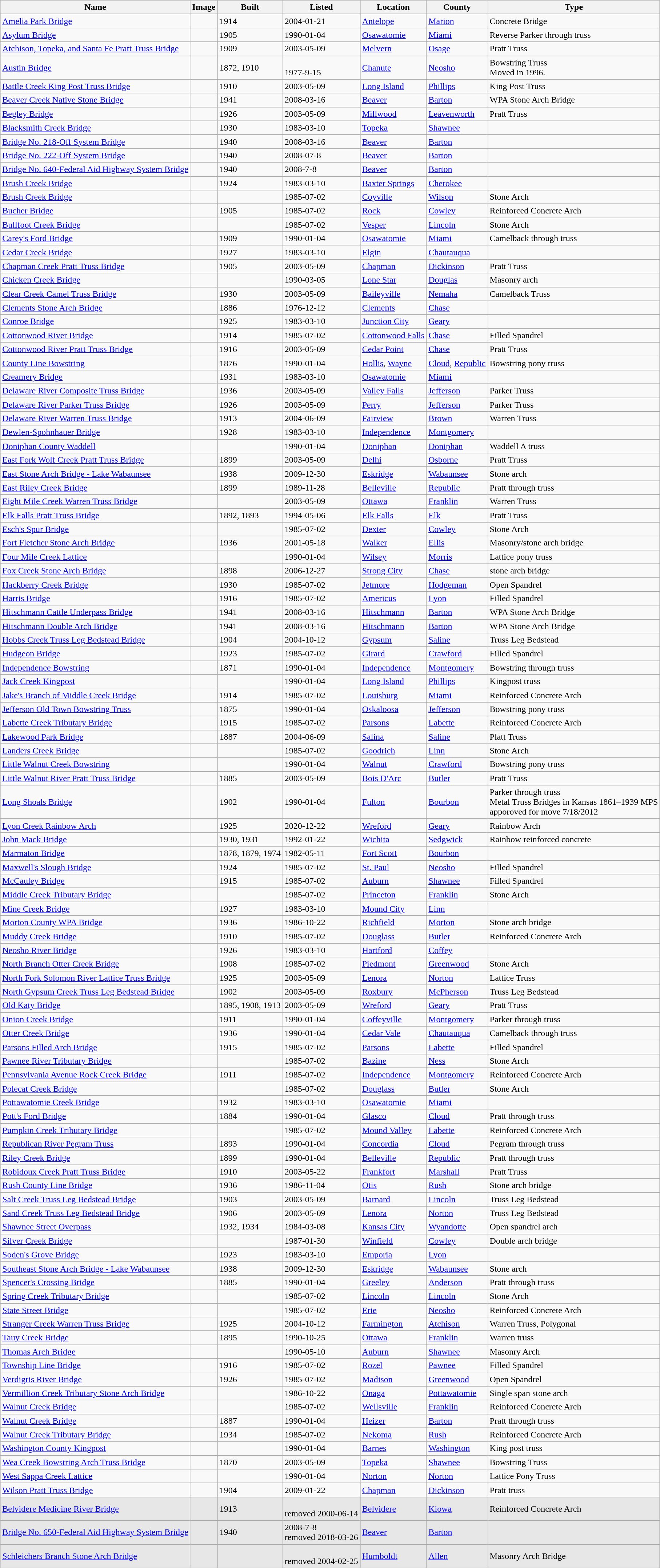<table class="wikitable sortable">
<tr>
<th>Name</th>
<th>Image</th>
<th>Built</th>
<th>Listed</th>
<th>Location</th>
<th>County</th>
<th>Type</th>
</tr>
<tr>
<td><a href='#'>Amelia Park Bridge</a></td>
<td></td>
<td>1914</td>
<td>2004-01-21</td>
<td><a href='#'>Antelope</a><br><small></small></td>
<td><a href='#'>Marion</a></td>
<td>Concrete Bridge</td>
</tr>
<tr>
<td><a href='#'>Asylum Bridge</a></td>
<td></td>
<td>1905</td>
<td>1990-01-04</td>
<td><a href='#'>Osawatomie</a><br><small></small></td>
<td><a href='#'>Miami</a></td>
<td>Reverse Parker through truss</td>
</tr>
<tr>
<td><a href='#'>Atchison, Topeka, and Santa Fe Pratt Truss Bridge</a></td>
<td></td>
<td>1909</td>
<td>2003-05-09</td>
<td><a href='#'>Melvern</a><br><small></small></td>
<td><a href='#'>Osage</a></td>
<td>Pratt Truss</td>
</tr>
<tr>
<td><a href='#'>Austin Bridge</a></td>
<td></td>
<td>1872, 1910</td>
<td><br>1977-9-15</td>
<td><a href='#'>Chanute</a> <br><small></small></td>
<td><a href='#'>Neosho</a></td>
<td>Bowstring Truss<br>Moved in 1996.</td>
</tr>
<tr>
<td><a href='#'>Battle Creek King Post Truss Bridge</a></td>
<td></td>
<td>1910</td>
<td>2003-05-09</td>
<td><a href='#'>Long Island</a><br><small></small></td>
<td><a href='#'>Phillips</a></td>
<td>King Post Truss</td>
</tr>
<tr>
<td><a href='#'>Beaver Creek Native Stone Bridge</a></td>
<td></td>
<td>1941</td>
<td>2008-03-16</td>
<td><a href='#'>Beaver</a></td>
<td><a href='#'>Barton</a></td>
<td>WPA Stone Arch Bridge</td>
</tr>
<tr>
<td><a href='#'>Begley Bridge</a></td>
<td></td>
<td>1926</td>
<td>2003-05-09</td>
<td><a href='#'>Millwood</a><br><small></small></td>
<td><a href='#'>Leavenworth</a></td>
<td>Pratt Truss</td>
</tr>
<tr>
<td><a href='#'>Blacksmith Creek Bridge</a></td>
<td></td>
<td>1930</td>
<td>1983-03-10</td>
<td><a href='#'>Topeka</a><br><small></small></td>
<td><a href='#'>Shawnee</a></td>
<td></td>
</tr>
<tr>
<td><a href='#'>Bridge No. 218-Off System Bridge</a></td>
<td></td>
<td>1940</td>
<td>2008-03-16</td>
<td><a href='#'>Beaver</a></td>
<td><a href='#'>Barton</a></td>
<td></td>
</tr>
<tr>
<td><a href='#'>Bridge No. 222-Off System Bridge</a></td>
<td></td>
<td>1940</td>
<td>2008-07-8</td>
<td><a href='#'>Beaver</a></td>
<td><a href='#'>Barton</a></td>
<td></td>
</tr>
<tr>
<td><a href='#'>Bridge No. 640-Federal Aid Highway System Bridge</a></td>
<td></td>
<td>1940</td>
<td>2008-7-8</td>
<td><a href='#'>Beaver</a></td>
<td><a href='#'>Barton</a></td>
<td></td>
</tr>
<tr>
<td><a href='#'>Brush Creek Bridge</a></td>
<td></td>
<td>1924</td>
<td>1983-03-10</td>
<td><a href='#'>Baxter Springs</a><br><small></small></td>
<td><a href='#'>Cherokee</a></td>
<td></td>
</tr>
<tr>
<td><a href='#'>Brush Creek Bridge</a></td>
<td></td>
<td></td>
<td>1985-07-02</td>
<td><a href='#'>Coyville</a><br><small></small></td>
<td><a href='#'>Wilson</a></td>
<td>Stone Arch</td>
</tr>
<tr>
<td><a href='#'>Bucher Bridge</a></td>
<td></td>
<td>1905</td>
<td>1985-07-02</td>
<td><a href='#'>Rock</a><br><small></small></td>
<td><a href='#'>Cowley</a></td>
<td>Reinforced Concrete Arch</td>
</tr>
<tr>
<td><a href='#'>Bullfoot Creek Bridge</a></td>
<td></td>
<td></td>
<td>1985-07-02</td>
<td><a href='#'>Vesper</a><br><small></small></td>
<td><a href='#'>Lincoln</a></td>
<td>Stone Arch</td>
</tr>
<tr>
<td><a href='#'>Carey's Ford Bridge</a></td>
<td></td>
<td>1909</td>
<td>1990-01-04</td>
<td><a href='#'>Osawatomie</a><br><small></small></td>
<td><a href='#'>Miami</a></td>
<td>Camelback through truss</td>
</tr>
<tr>
<td><a href='#'>Cedar Creek Bridge</a></td>
<td></td>
<td>1927</td>
<td>1983-03-10</td>
<td><a href='#'>Elgin</a><br><small></small></td>
<td><a href='#'>Chautauqua</a></td>
<td></td>
</tr>
<tr>
<td><a href='#'>Chapman Creek Pratt Truss Bridge</a></td>
<td></td>
<td>1905</td>
<td>2003-05-09</td>
<td><a href='#'>Chapman</a><br><small></small></td>
<td><a href='#'>Dickinson</a></td>
<td>Pratt Truss</td>
</tr>
<tr>
<td><a href='#'>Chicken Creek Bridge</a></td>
<td></td>
<td></td>
<td>1990-03-05</td>
<td><a href='#'>Lone Star</a><br><small></small></td>
<td><a href='#'>Douglas</a></td>
<td>Masonry arch</td>
</tr>
<tr>
<td><a href='#'>Clear Creek Camel Truss Bridge</a></td>
<td></td>
<td>1930</td>
<td>2003-05-09</td>
<td><a href='#'>Baileyville</a><br><small></small></td>
<td><a href='#'>Nemaha</a></td>
<td>Camelback Truss</td>
</tr>
<tr>
<td><a href='#'>Clements Stone Arch Bridge</a></td>
<td></td>
<td>1886</td>
<td>1976-12-12</td>
<td><a href='#'>Clements</a><br><small></small></td>
<td><a href='#'>Chase</a></td>
<td></td>
</tr>
<tr>
<td><a href='#'>Conroe Bridge</a></td>
<td></td>
<td>1925</td>
<td>1983-03-10</td>
<td><a href='#'>Junction City</a><br><small></small></td>
<td><a href='#'>Geary</a></td>
<td></td>
</tr>
<tr>
<td><a href='#'>Cottonwood River Bridge</a></td>
<td></td>
<td>1914</td>
<td>1985-07-02</td>
<td><a href='#'>Cottonwood Falls</a><br><small></small></td>
<td><a href='#'>Chase</a></td>
<td>Filled Spandrel</td>
</tr>
<tr>
<td><a href='#'>Cottonwood River Pratt Truss Bridge</a></td>
<td></td>
<td>1916</td>
<td>2003-05-09</td>
<td><a href='#'>Cedar Point</a><br><small></small></td>
<td><a href='#'>Chase</a></td>
<td>Pratt Truss</td>
</tr>
<tr>
<td><a href='#'>County Line Bowstring</a></td>
<td></td>
<td>1876</td>
<td>1990-01-04</td>
<td><a href='#'>Hollis</a>, <a href='#'>Wayne</a><br><small></small></td>
<td><a href='#'>Cloud</a>, <a href='#'>Republic</a></td>
<td>Bowstring pony truss</td>
</tr>
<tr>
<td><a href='#'>Creamery Bridge</a></td>
<td></td>
<td>1931</td>
<td>1983-03-10</td>
<td><a href='#'>Osawatomie</a><br><small></small></td>
<td><a href='#'>Miami</a></td>
<td><br></td>
</tr>
<tr>
<td><a href='#'>Delaware River Composite Truss Bridge</a></td>
<td></td>
<td>1936</td>
<td>2003-05-09</td>
<td><a href='#'>Valley Falls</a><br><small></small></td>
<td><a href='#'>Jefferson</a></td>
<td>Parker Truss</td>
</tr>
<tr>
<td><a href='#'>Delaware River Parker Truss Bridge</a></td>
<td></td>
<td>1926</td>
<td>2003-05-09</td>
<td><a href='#'>Perry</a><br><small></small></td>
<td><a href='#'>Jefferson</a></td>
<td>Parker Truss</td>
</tr>
<tr>
<td><a href='#'>Delaware River Warren Truss Bridge</a></td>
<td></td>
<td>1913</td>
<td>2004-06-09</td>
<td><a href='#'>Fairview</a><br><small></small></td>
<td><a href='#'>Brown</a></td>
<td>Warren Truss</td>
</tr>
<tr>
<td><a href='#'>Dewlen-Spohnhauer Bridge</a></td>
<td></td>
<td>1928</td>
<td>1983-03-10</td>
<td><a href='#'>Independence</a><br><small></small></td>
<td><a href='#'>Montgomery</a></td>
<td></td>
</tr>
<tr>
<td><a href='#'>Doniphan County Waddell</a></td>
<td></td>
<td></td>
<td>1990-01-04</td>
<td><a href='#'>Doniphan</a><br><small></small></td>
<td><a href='#'>Doniphan</a></td>
<td>Waddell A truss</td>
</tr>
<tr>
<td><a href='#'>East Fork Wolf Creek Pratt Truss Bridge</a></td>
<td></td>
<td>1899</td>
<td>2003-05-09</td>
<td><a href='#'>Delhi</a><br><small></small></td>
<td><a href='#'>Osborne</a></td>
<td>Pratt Truss</td>
</tr>
<tr>
<td><a href='#'>East Stone Arch Bridge - Lake Wabaunsee</a></td>
<td></td>
<td>1938</td>
<td>2009-12-30</td>
<td><a href='#'>Eskridge</a><br> </td>
<td><a href='#'>Wabaunsee</a></td>
<td>Stone arch </td>
</tr>
<tr DR>
<td><a href='#'>East Riley Creek Bridge</a> </td>
<td></td>
<td>1899</td>
<td>1989-11-28</td>
<td><a href='#'>Belleville</a></td>
<td><a href='#'>Republic</a></td>
<td>Pratt through truss</td>
</tr>
<tr>
<td><a href='#'>Eight Mile Creek Warren Truss Bridge</a></td>
<td></td>
<td></td>
<td>2003-05-09</td>
<td><a href='#'>Ottawa</a><br><small></small></td>
<td><a href='#'>Franklin</a></td>
<td>Warren Truss</td>
</tr>
<tr>
<td><a href='#'>Elk Falls Pratt Truss Bridge</a></td>
<td></td>
<td>1892, 1893</td>
<td>1994-05-06</td>
<td><a href='#'>Elk Falls</a><br><small></small></td>
<td><a href='#'>Elk</a></td>
<td>Pratt Truss</td>
</tr>
<tr>
<td><a href='#'>Esch's Spur Bridge</a></td>
<td></td>
<td></td>
<td>1985-07-02</td>
<td><a href='#'>Dexter</a><br><small></small></td>
<td><a href='#'>Cowley</a></td>
<td>Stone Arch</td>
</tr>
<tr>
<td><a href='#'>Fort Fletcher Stone Arch Bridge</a></td>
<td></td>
<td>1936</td>
<td>2001-05-18</td>
<td><a href='#'>Walker</a><br><small></small></td>
<td><a href='#'>Ellis</a></td>
<td>Masonry/stone arch bridge</td>
</tr>
<tr>
<td><a href='#'>Four Mile Creek Lattice</a></td>
<td></td>
<td></td>
<td>1990-01-04</td>
<td><a href='#'>Wilsey</a><br><small></small></td>
<td><a href='#'>Morris</a></td>
<td>Lattice pony truss</td>
</tr>
<tr>
<td><a href='#'>Fox Creek Stone Arch Bridge</a></td>
<td></td>
<td>1898</td>
<td>2006-12-27</td>
<td><a href='#'>Strong City</a><br><small></small></td>
<td><a href='#'>Chase</a></td>
<td>stone arch bridge</td>
</tr>
<tr>
<td><a href='#'>Hackberry Creek Bridge</a></td>
<td></td>
<td>1930</td>
<td>1985-07-02</td>
<td><a href='#'>Jetmore</a><br><small></small></td>
<td><a href='#'>Hodgeman</a></td>
<td>Open Spandrel</td>
</tr>
<tr>
<td><a href='#'>Harris Bridge</a></td>
<td></td>
<td>1916</td>
<td>1985-07-02</td>
<td><a href='#'>Americus</a><br><small></small></td>
<td><a href='#'>Lyon</a></td>
<td>Filled Spandrel</td>
</tr>
<tr>
<td><a href='#'>Hitschmann Cattle Underpass Bridge</a></td>
<td></td>
<td>1941</td>
<td>2008-03-16</td>
<td><a href='#'>Hitschmann</a></td>
<td><a href='#'>Barton</a></td>
<td>WPA Stone Arch Bridge</td>
</tr>
<tr>
<td><a href='#'>Hitschmann Double Arch Bridge</a></td>
<td></td>
<td>1941</td>
<td>2008-03-16</td>
<td><a href='#'>Hitschmann</a></td>
<td><a href='#'>Barton</a></td>
<td>WPA Stone Arch Bridge</td>
</tr>
<tr>
<td><a href='#'>Hobbs Creek Truss Leg Bedstead Bridge</a></td>
<td></td>
<td>1904</td>
<td>2004-10-12</td>
<td><a href='#'>Gypsum</a><br><small></small></td>
<td><a href='#'>Saline</a></td>
<td>Truss Leg Bedstead</td>
</tr>
<tr>
<td><a href='#'>Hudgeon Bridge</a></td>
<td></td>
<td>1923</td>
<td>1985-07-02</td>
<td><a href='#'>Girard</a><br><small></small></td>
<td><a href='#'>Crawford</a></td>
<td>Filled Spandrel</td>
</tr>
<tr>
<td><a href='#'>Independence Bowstring</a></td>
<td></td>
<td>1871</td>
<td>1990-01-04</td>
<td><a href='#'>Independence</a><br><small></small></td>
<td><a href='#'>Montgomery</a></td>
<td>Bowstring through truss</td>
</tr>
<tr>
<td><a href='#'>Jack Creek Kingpost</a></td>
<td></td>
<td></td>
<td>1990-01-04</td>
<td><a href='#'>Long Island</a><br><small></small></td>
<td><a href='#'>Phillips</a></td>
<td>Kingpost truss</td>
</tr>
<tr>
<td><a href='#'>Jake's Branch of Middle Creek Bridge</a></td>
<td></td>
<td>1914</td>
<td>1985-07-02</td>
<td><a href='#'>Louisburg</a><br><small></small></td>
<td><a href='#'>Miami</a></td>
<td>Reinforced Concrete Arch</td>
</tr>
<tr>
<td><a href='#'>Jefferson Old Town Bowstring Truss</a></td>
<td></td>
<td>1875</td>
<td>1990-01-04</td>
<td><a href='#'>Oskaloosa</a><br><small></small></td>
<td><a href='#'>Jefferson</a></td>
<td>Bowstring pony truss</td>
</tr>
<tr>
<td><a href='#'>Labette Creek Tributary Bridge</a></td>
<td></td>
<td>1915</td>
<td>1985-07-02</td>
<td><a href='#'>Parsons</a><br><small></small></td>
<td><a href='#'>Labette</a></td>
<td>Reinforced Concrete Arch</td>
</tr>
<tr>
<td><a href='#'>Lakewood Park Bridge</a></td>
<td></td>
<td>1887</td>
<td>2004-06-09</td>
<td><a href='#'>Salina</a><br><small></small></td>
<td><a href='#'>Saline</a></td>
<td>Platt Truss</td>
</tr>
<tr>
<td><a href='#'>Landers Creek Bridge</a></td>
<td></td>
<td></td>
<td>1985-07-02</td>
<td><a href='#'>Goodrich</a><br><small></small></td>
<td><a href='#'>Linn</a></td>
<td>Stone Arch</td>
</tr>
<tr>
<td><a href='#'>Little Walnut Creek Bowstring</a></td>
<td></td>
<td></td>
<td>1990-01-04</td>
<td><a href='#'>Walnut</a><br><small></small></td>
<td><a href='#'>Crawford</a></td>
<td>Bowstring pony truss</td>
</tr>
<tr>
<td><a href='#'>Little Walnut River Pratt Truss Bridge</a></td>
<td></td>
<td>1885</td>
<td>2003-05-09</td>
<td><a href='#'>Bois D'Arc</a><br><small></small></td>
<td><a href='#'>Butler</a></td>
<td>Pratt Truss</td>
</tr>
<tr>
<td><a href='#'>Long Shoals Bridge</a></td>
<td></td>
<td>1902</td>
<td>1990-01-04</td>
<td><a href='#'>Fulton</a><br><small></small></td>
<td><a href='#'>Bourbon</a></td>
<td>Parker through truss<br>Metal Truss Bridges in Kansas 1861–1939 MPS<br>apporoved for move 7/18/2012</td>
</tr>
<tr>
<td><a href='#'>Lyon Creek Rainbow Arch</a></td>
<td></td>
<td>1925</td>
<td>2020-12-22</td>
<td><a href='#'>Wreford</a><br><small></small></td>
<td><a href='#'>Geary</a></td>
<td>Rainbow Arch</td>
</tr>
<tr>
<td><a href='#'>John Mack Bridge</a></td>
<td></td>
<td>1930, 1931</td>
<td>1992-01-22</td>
<td><a href='#'>Wichita</a><br><small></small></td>
<td><a href='#'>Sedgwick</a></td>
<td>Rainbow reinforced concrete</td>
</tr>
<tr>
<td><a href='#'>Marmaton Bridge</a></td>
<td></td>
<td>1878, 1879, 1974</td>
<td>1982-05-11</td>
<td><a href='#'>Fort Scott</a><br><small></small></td>
<td><a href='#'>Bourbon</a></td>
<td></td>
</tr>
<tr>
<td><a href='#'>Maxwell's Slough Bridge</a></td>
<td></td>
<td>1924</td>
<td>1985-07-02</td>
<td><a href='#'>St. Paul</a><br><small></small></td>
<td><a href='#'>Neosho</a></td>
<td>Filled Spandrel</td>
</tr>
<tr>
<td><a href='#'>McCauley Bridge</a></td>
<td></td>
<td>1915</td>
<td>1985-07-02</td>
<td><a href='#'>Auburn</a><br><small></small></td>
<td><a href='#'>Shawnee</a></td>
<td>Filled Spandrel<br></td>
</tr>
<tr>
<td><a href='#'>Middle Creek Tributary Bridge</a></td>
<td></td>
<td></td>
<td>1985-07-02</td>
<td><a href='#'>Princeton</a><br><small></small></td>
<td><a href='#'>Franklin</a></td>
<td>Stone Arch</td>
</tr>
<tr>
<td><a href='#'>Mine Creek Bridge</a></td>
<td></td>
<td>1927</td>
<td>1983-03-10</td>
<td><a href='#'>Mound City</a><br><small></small></td>
<td><a href='#'>Linn</a></td>
<td></td>
</tr>
<tr>
<td><a href='#'>Morton County WPA Bridge</a></td>
<td></td>
<td>1936</td>
<td>1986-10-22</td>
<td><a href='#'>Richfield</a><br><small></small></td>
<td><a href='#'>Morton</a></td>
<td>Stone arch bridge</td>
</tr>
<tr>
<td><a href='#'>Muddy Creek Bridge</a></td>
<td></td>
<td>1910</td>
<td>1985-07-02</td>
<td><a href='#'>Douglass</a><br><small></small></td>
<td><a href='#'>Butler</a></td>
<td>Reinforced Concrete Arch</td>
</tr>
<tr>
<td><a href='#'>Neosho River Bridge</a></td>
<td></td>
<td>1926</td>
<td>1983-03-10</td>
<td><a href='#'>Hartford</a><br><small></small></td>
<td><a href='#'>Coffey</a></td>
<td></td>
</tr>
<tr>
<td><a href='#'>North Branch Otter Creek Bridge</a></td>
<td></td>
<td>1908</td>
<td>1985-07-02</td>
<td><a href='#'>Piedmont</a><br><small></small></td>
<td><a href='#'>Greenwood</a></td>
<td>Stone Arch</td>
</tr>
<tr>
<td><a href='#'>North Fork Solomon River Lattice Truss Bridge</a></td>
<td></td>
<td>1925</td>
<td>2003-05-09</td>
<td><a href='#'>Lenora</a><br><small></small></td>
<td><a href='#'>Norton</a></td>
<td>Lattice Truss</td>
</tr>
<tr>
<td><a href='#'>North Gypsum Creek Truss Leg Bedstead Bridge</a></td>
<td></td>
<td>1902</td>
<td>2003-05-09</td>
<td><a href='#'>Roxbury</a><br><small></small></td>
<td><a href='#'>McPherson</a></td>
<td>Truss Leg Bedstead</td>
</tr>
<tr>
<td><a href='#'>Old Katy Bridge</a></td>
<td></td>
<td>1895, 1908, 1913</td>
<td>2003-05-09</td>
<td><a href='#'>Wreford</a><br><small></small></td>
<td><a href='#'>Geary</a></td>
<td>Pratt Truss</td>
</tr>
<tr>
<td><a href='#'>Onion Creek Bridge</a></td>
<td></td>
<td>1911</td>
<td>1990-01-04</td>
<td><a href='#'>Coffeyville</a><br><small></small></td>
<td><a href='#'>Montgomery</a></td>
<td>Parker through truss</td>
</tr>
<tr>
<td><a href='#'>Otter Creek Bridge</a></td>
<td></td>
<td>1936</td>
<td>1990-01-04</td>
<td><a href='#'>Cedar Vale</a><br><small></small></td>
<td><a href='#'>Chautauqua</a></td>
<td>Camelback through truss</td>
</tr>
<tr>
<td><a href='#'>Parsons Filled Arch Bridge</a></td>
<td></td>
<td>1915</td>
<td>1985-07-02</td>
<td><a href='#'>Parsons</a><br><small></small></td>
<td><a href='#'>Labette</a></td>
<td>Filled Spandrel</td>
</tr>
<tr>
<td><a href='#'>Pawnee River Tributary Bridge</a></td>
<td></td>
<td></td>
<td>1985-07-02</td>
<td><a href='#'>Bazine</a><br><small></small></td>
<td><a href='#'>Ness</a></td>
<td>Stone Arch</td>
</tr>
<tr>
<td><a href='#'>Pennsylvania Avenue Rock Creek Bridge</a></td>
<td></td>
<td>1911</td>
<td>1985-07-02</td>
<td><a href='#'>Independence</a><br><small></small></td>
<td><a href='#'>Montgomery</a></td>
<td>Reinforced Concrete Arch</td>
</tr>
<tr>
<td><a href='#'>Polecat Creek Bridge</a></td>
<td></td>
<td></td>
<td>1985-07-02</td>
<td><a href='#'>Douglass</a><br><small></small></td>
<td><a href='#'>Butler</a></td>
<td>Stone Arch</td>
</tr>
<tr>
<td><a href='#'>Pottawatomie Creek Bridge</a></td>
<td></td>
<td>1932</td>
<td>1983-03-10</td>
<td><a href='#'>Osawatomie</a><br><small></small></td>
<td><a href='#'>Miami</a></td>
<td></td>
</tr>
<tr>
<td><a href='#'>Pott's Ford Bridge</a></td>
<td></td>
<td>1884</td>
<td>1990-01-04</td>
<td><a href='#'>Glasco</a><br><small></small></td>
<td><a href='#'>Cloud</a></td>
<td>Pratt through truss</td>
</tr>
<tr>
<td><a href='#'>Pumpkin Creek Tributary Bridge</a></td>
<td></td>
<td></td>
<td>1985-07-02</td>
<td><a href='#'>Mound Valley</a><br><small></small></td>
<td><a href='#'>Labette</a></td>
<td>Reinforced Concrete Arch</td>
</tr>
<tr>
<td><a href='#'>Republican River Pegram Truss</a></td>
<td></td>
<td>1893</td>
<td>1990-01-04</td>
<td><a href='#'>Concordia</a><br><small></small></td>
<td><a href='#'>Cloud</a></td>
<td>Pegram through truss</td>
</tr>
<tr>
<td><a href='#'>Riley Creek Bridge</a></td>
<td></td>
<td>1899</td>
<td>1990-01-04</td>
<td><a href='#'>Belleville</a><br><small></small></td>
<td><a href='#'>Republic</a></td>
<td>Pratt through truss</td>
</tr>
<tr>
<td><a href='#'>Robidoux Creek Pratt Truss Bridge</a></td>
<td></td>
<td>1910</td>
<td>2003-05-22</td>
<td><a href='#'>Frankfort</a><br><small></small></td>
<td><a href='#'>Marshall</a></td>
<td>Pratt Truss</td>
</tr>
<tr>
<td><a href='#'>Rush County Line Bridge</a></td>
<td></td>
<td>1936</td>
<td>1986-11-04</td>
<td><a href='#'>Otis</a><br><small></small></td>
<td><a href='#'>Rush</a></td>
<td>Stone arch bridge</td>
</tr>
<tr>
<td><a href='#'>Salt Creek Truss Leg Bedstead Bridge</a></td>
<td></td>
<td>1903</td>
<td>2003-05-09</td>
<td><a href='#'>Barnard</a><br><small></small></td>
<td><a href='#'>Lincoln</a></td>
<td>Truss Leg Bedstead</td>
</tr>
<tr>
<td><a href='#'>Sand Creek Truss Leg Bedstead Bridge</a></td>
<td></td>
<td>1906</td>
<td>2003-05-09</td>
<td><a href='#'>Lenora</a><br><small></small></td>
<td><a href='#'>Norton</a></td>
<td>Truss Leg Bedstead</td>
</tr>
<tr>
<td><a href='#'>Shawnee Street Overpass</a></td>
<td></td>
<td>1932, 1934</td>
<td>1984-03-08</td>
<td><a href='#'>Kansas City</a><br><small></small></td>
<td><a href='#'>Wyandotte</a></td>
<td>Open spandrel arch</td>
</tr>
<tr>
<td><a href='#'>Silver Creek Bridge</a></td>
<td></td>
<td></td>
<td>1987-01-30</td>
<td><a href='#'>Winfield</a><br><small></small></td>
<td><a href='#'>Cowley</a></td>
<td>Double arch bridge</td>
</tr>
<tr>
<td><a href='#'>Soden's Grove Bridge</a></td>
<td></td>
<td>1923</td>
<td>1983-03-10</td>
<td><a href='#'>Emporia</a><br><small></small></td>
<td><a href='#'>Lyon</a></td>
<td></td>
</tr>
<tr>
<td><a href='#'>Southeast Stone Arch Bridge - Lake Wabaunsee</a></td>
<td></td>
<td>1938</td>
<td>2009-12-30</td>
<td><a href='#'>Eskridge</a><br> </td>
<td><a href='#'>Wabaunsee</a></td>
<td>Stone arch </td>
</tr>
<tr>
<td><a href='#'>Spencer's Crossing Bridge</a></td>
<td></td>
<td>1885</td>
<td>1990-01-04</td>
<td><a href='#'>Greeley</a><br><small></small></td>
<td><a href='#'>Anderson</a></td>
<td>Pratt through truss</td>
</tr>
<tr>
<td><a href='#'>Spring Creek Tributary Bridge</a></td>
<td></td>
<td></td>
<td>1985-07-02</td>
<td><a href='#'>Lincoln</a><br><small></small></td>
<td><a href='#'>Lincoln</a></td>
<td>Stone Arch</td>
</tr>
<tr>
<td><a href='#'>State Street Bridge</a></td>
<td></td>
<td></td>
<td>1985-07-02</td>
<td><a href='#'>Erie</a><br><small></small></td>
<td><a href='#'>Neosho</a></td>
<td>Reinforced Concrete Arch</td>
</tr>
<tr>
<td><a href='#'>Stranger Creek Warren Truss Bridge</a></td>
<td></td>
<td>1925</td>
<td>2004-10-12</td>
<td><a href='#'>Farmington</a><br><small></small></td>
<td><a href='#'>Atchison</a></td>
<td>Warren Truss, Polygonal</td>
</tr>
<tr>
<td><a href='#'>Tauy Creek Bridge</a></td>
<td></td>
<td>1895</td>
<td>1990-10-25</td>
<td><a href='#'>Ottawa</a><br><small></small></td>
<td><a href='#'>Franklin</a></td>
<td>Warren truss</td>
</tr>
<tr>
<td><a href='#'>Thomas Arch Bridge</a></td>
<td></td>
<td></td>
<td>1990-05-10</td>
<td><a href='#'>Auburn</a><br><small></small></td>
<td><a href='#'>Shawnee</a></td>
<td>Masonry Arch</td>
</tr>
<tr>
<td><a href='#'>Township Line Bridge</a></td>
<td></td>
<td>1916</td>
<td>1985-07-02</td>
<td><a href='#'>Rozel</a><br><small></small></td>
<td><a href='#'>Pawnee</a></td>
<td>Filled Spandrel</td>
</tr>
<tr>
<td><a href='#'>Verdigris River Bridge</a></td>
<td></td>
<td>1926</td>
<td>1985-07-02</td>
<td><a href='#'>Madison</a><br><small></small></td>
<td><a href='#'>Greenwood</a></td>
<td>Open Spandrel</td>
</tr>
<tr>
<td><a href='#'>Vermillion Creek Tributary Stone Arch Bridge</a></td>
<td></td>
<td></td>
<td>1986-10-22</td>
<td><a href='#'>Onaga</a><br><small></small></td>
<td><a href='#'>Pottawatomie</a></td>
<td>Single span stone arch</td>
</tr>
<tr>
<td><a href='#'>Walnut Creek Bridge</a></td>
<td></td>
<td></td>
<td>1985-07-02</td>
<td><a href='#'>Wellsville</a><br><small></small></td>
<td><a href='#'>Franklin</a></td>
<td>Reinforced Concrete Arch</td>
</tr>
<tr>
<td><a href='#'>Walnut Creek Bridge</a></td>
<td></td>
<td>1887</td>
<td>1990-01-04</td>
<td><a href='#'>Heizer</a><br><small></small></td>
<td><a href='#'>Barton</a></td>
<td>Pratt through truss</td>
</tr>
<tr>
<td><a href='#'>Walnut Creek Tributary Bridge</a></td>
<td></td>
<td>1934</td>
<td>1985-07-02</td>
<td><a href='#'>Nekoma</a><br><small></small></td>
<td><a href='#'>Rush</a></td>
<td>Reinforced Concrete Arch</td>
</tr>
<tr>
<td><a href='#'>Washington County Kingpost</a></td>
<td></td>
<td></td>
<td>1990-01-04</td>
<td><a href='#'>Barnes</a><br><small></small></td>
<td><a href='#'>Washington</a></td>
<td>King post truss</td>
</tr>
<tr>
<td><a href='#'>Wea Creek Bowstring Arch Truss Bridge</a></td>
<td></td>
<td>1870</td>
<td>2003-05-09</td>
<td><a href='#'>Topeka</a><br><small></small></td>
<td><a href='#'>Shawnee</a></td>
<td>Bowstring Truss</td>
</tr>
<tr>
<td><a href='#'>West Sappa Creek Lattice</a></td>
<td></td>
<td></td>
<td>1990-01-04</td>
<td><a href='#'>Norton</a><br><small></small></td>
<td><a href='#'>Norton</a></td>
<td>Lattice Pony Truss</td>
</tr>
<tr>
<td><a href='#'>Wilson Pratt Truss Bridge</a></td>
<td></td>
<td>1904</td>
<td>2009-01-22</td>
<td><a href='#'>Chapman</a><br> </td>
<td><a href='#'>Dickinson</a></td>
<td>Pratt truss</td>
</tr>
<tr bgcolor=e7e7e7>
<td><a href='#'>Belvidere Medicine River Bridge</a></td>
<td></td>
<td>1913</td>
<td><br>removed 2000-06-14</td>
<td><a href='#'>Belvidere</a></td>
<td><a href='#'>Kiowa</a></td>
<td>Reinforced Concrete Arch</td>
</tr>
<tr bgcolor=e7e7e7>
<td><a href='#'>Bridge No. 650-Federal Aid Highway System Bridge</a></td>
<td></td>
<td>1940</td>
<td>2008-7-8<br>removed 2018-03-26</td>
<td><a href='#'>Beaver</a></td>
<td><a href='#'>Barton</a></td>
<td></td>
</tr>
<tr bgcolor=e7e7e7>
<td><a href='#'>Schleichers Branch Stone Arch Bridge</a></td>
<td></td>
<td></td>
<td><br>removed 2004-02-25</td>
<td><a href='#'>Humboldt</a></td>
<td><a href='#'>Allen</a></td>
<td>Masonry Arch Bridge</td>
</tr>
</table>
